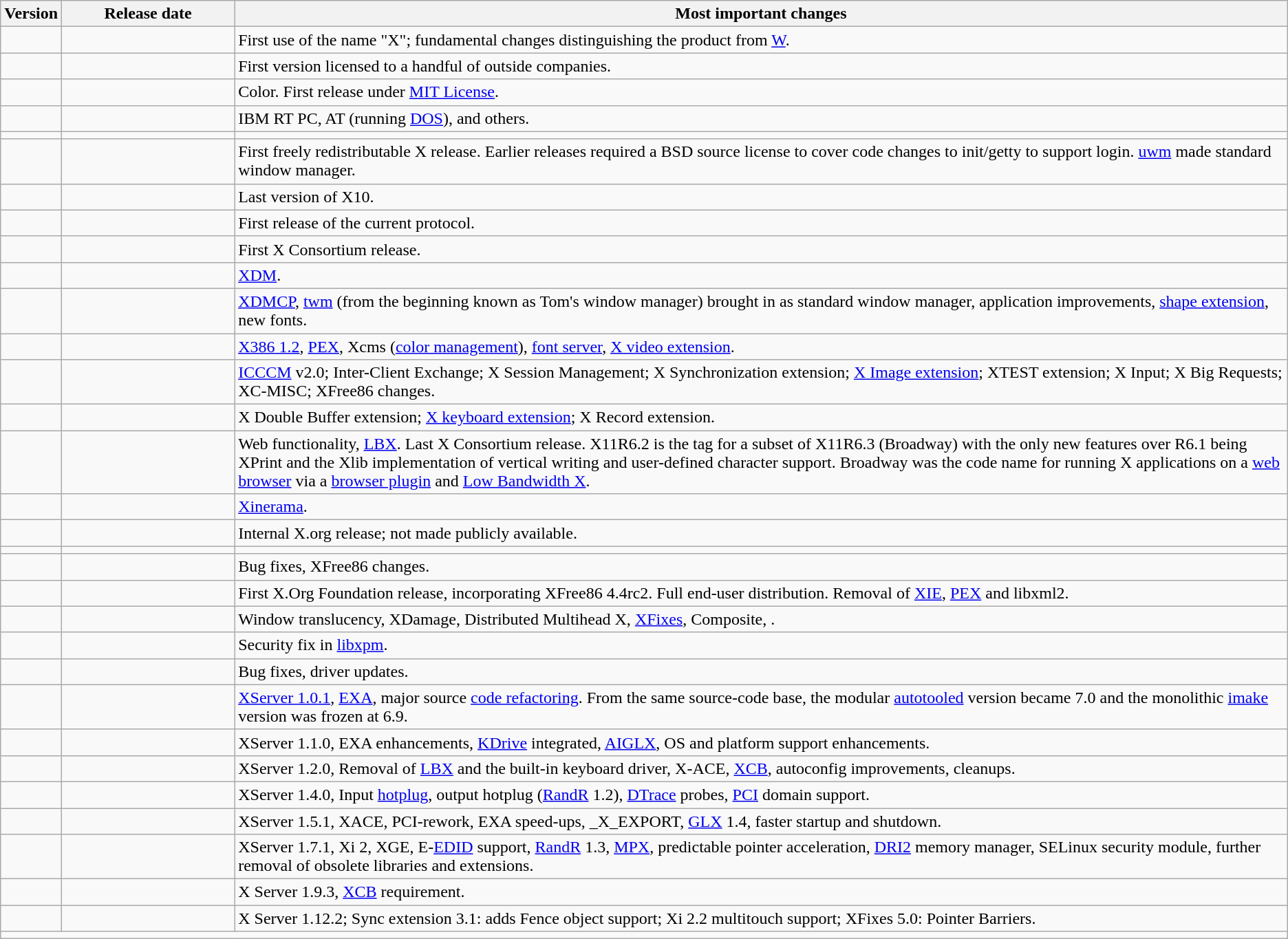<table class="wikitable sortable">
<tr>
<th>Version</th>
<th style="width:10em">Release date</th>
<th>Most important changes</th>
</tr>
<tr>
<td></td>
<td></td>
<td>First use of the name "X"; fundamental changes distinguishing the product from <a href='#'>W</a>.</td>
</tr>
<tr>
<td></td>
<td></td>
<td>First version licensed to a handful of outside companies.</td>
</tr>
<tr>
<td></td>
<td></td>
<td>Color. First release under <a href='#'>MIT License</a>.</td>
</tr>
<tr>
<td></td>
<td></td>
<td>IBM RT PC, AT (running <a href='#'>DOS</a>), and others.</td>
</tr>
<tr>
<td></td>
<td></td>
<td></td>
</tr>
<tr>
<td></td>
<td></td>
<td>First freely redistributable X release. Earlier releases required a BSD source license to cover code changes to init/getty to support login. <a href='#'>uwm</a> made standard window manager.</td>
</tr>
<tr>
<td></td>
<td></td>
<td>Last version of X10.</td>
</tr>
<tr>
<td></td>
<td></td>
<td>First release of the current protocol.</td>
</tr>
<tr>
<td></td>
<td></td>
<td>First X Consortium release.</td>
</tr>
<tr>
<td></td>
<td></td>
<td><a href='#'>XDM</a>.</td>
</tr>
<tr>
<td></td>
<td></td>
<td><a href='#'>XDMCP</a>, <a href='#'>twm</a> (from the beginning known as Tom's window manager) brought in as standard window manager, application improvements, <a href='#'>shape extension</a>, new fonts.</td>
</tr>
<tr>
<td></td>
<td></td>
<td><a href='#'>X386 1.2</a>, <a href='#'>PEX</a>, Xcms (<a href='#'>color management</a>), <a href='#'>font server</a>, <a href='#'>X video extension</a>.</td>
</tr>
<tr>
<td></td>
<td></td>
<td><a href='#'>ICCCM</a> v2.0; Inter-Client Exchange; X Session Management; X Synchronization extension; <a href='#'>X Image extension</a>; XTEST extension; X Input; X Big Requests; XC-MISC; XFree86 changes.</td>
</tr>
<tr>
<td></td>
<td></td>
<td>X Double Buffer extension; <a href='#'>X keyboard extension</a>; X Record extension.</td>
</tr>
<tr>
<td></td>
<td></td>
<td>Web functionality, <a href='#'>LBX</a>. Last X Consortium release. X11R6.2 is the tag for a subset of X11R6.3 (Broadway) with the only new features over R6.1 being XPrint and the Xlib implementation of vertical writing and user-defined character support. Broadway was the code name for running X applications on a <a href='#'>web browser</a> via a <a href='#'>browser plugin</a> and <a href='#'>Low Bandwidth X</a>.</td>
</tr>
<tr>
<td></td>
<td></td>
<td><a href='#'>Xinerama</a>.</td>
</tr>
<tr>
<td></td>
<td></td>
<td>Internal X.org release; not made publicly available.</td>
</tr>
<tr>
<td></td>
<td></td>
<td></td>
</tr>
<tr>
<td></td>
<td></td>
<td>Bug fixes, XFree86 changes.</td>
</tr>
<tr>
<td></td>
<td></td>
<td>First X.Org Foundation release, incorporating XFree86 4.4rc2. Full end-user distribution. Removal of <a href='#'>XIE</a>, <a href='#'>PEX</a> and libxml2.</td>
</tr>
<tr>
<td></td>
<td></td>
<td>Window translucency, XDamage, Distributed Multihead X, <a href='#'>XFixes</a>, Composite, .</td>
</tr>
<tr>
<td></td>
<td></td>
<td>Security fix in <a href='#'>libxpm</a>.</td>
</tr>
<tr>
<td></td>
<td></td>
<td>Bug fixes, driver updates.</td>
</tr>
<tr>
<td></td>
<td></td>
<td><a href='#'>XServer 1.0.1</a>, <a href='#'>EXA</a>, major source <a href='#'>code refactoring</a>. From the same source-code base, the modular <a href='#'>autotooled</a> version became 7.0 and the monolithic <a href='#'>imake</a> version was frozen at 6.9.</td>
</tr>
<tr>
<td></td>
<td></td>
<td>XServer 1.1.0, EXA enhancements, <a href='#'>KDrive</a> integrated, <a href='#'>AIGLX</a>, OS and platform support enhancements.</td>
</tr>
<tr>
<td></td>
<td></td>
<td>XServer 1.2.0, Removal of <a href='#'>LBX</a> and the built-in keyboard driver, X-ACE, <a href='#'>XCB</a>, autoconfig improvements, cleanups.</td>
</tr>
<tr>
<td></td>
<td></td>
<td>XServer 1.4.0, Input <a href='#'>hotplug</a>, output hotplug (<a href='#'>RandR</a> 1.2), <a href='#'>DTrace</a> probes, <a href='#'>PCI</a> domain support.</td>
</tr>
<tr>
<td></td>
<td></td>
<td>XServer 1.5.1, XACE, PCI-rework, EXA speed-ups, _X_EXPORT, <a href='#'>GLX</a> 1.4, faster startup and shutdown.</td>
</tr>
<tr>
<td></td>
<td></td>
<td>XServer 1.7.1, Xi 2, XGE, E-<a href='#'>EDID</a> support, <a href='#'>RandR</a> 1.3, <a href='#'>MPX</a>, predictable pointer acceleration, <a href='#'>DRI2</a> memory manager, SELinux security module, further removal of obsolete libraries and extensions.</td>
</tr>
<tr>
<td></td>
<td></td>
<td>X Server 1.9.3, <a href='#'>XCB</a> requirement.</td>
</tr>
<tr>
<td></td>
<td></td>
<td>X Server 1.12.2; Sync extension 3.1: adds Fence object support; Xi 2.2 multitouch support; XFixes 5.0: Pointer Barriers.</td>
</tr>
<tr>
<td colspan=3></td>
</tr>
</table>
